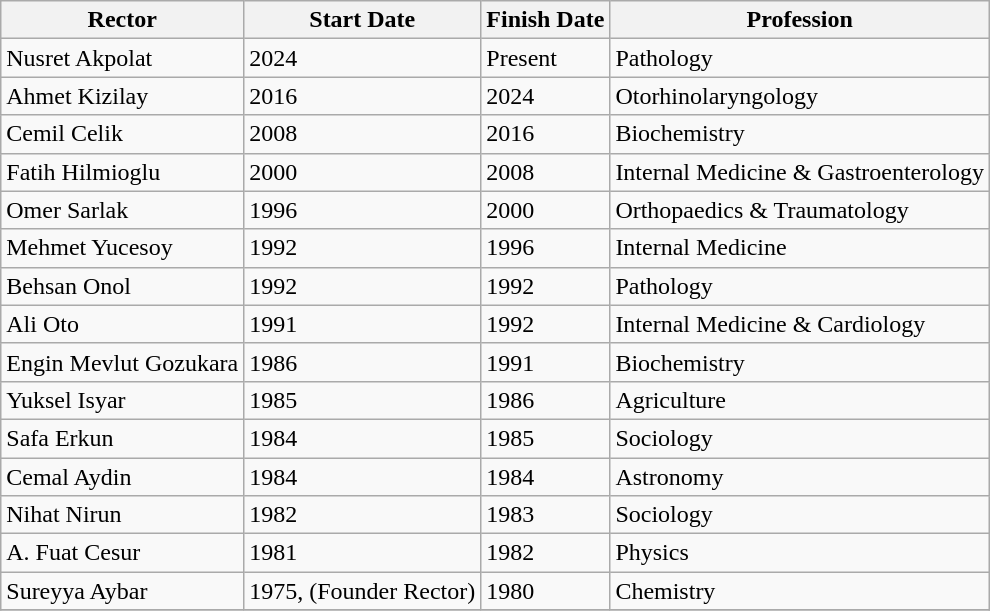<table class="wikitable">
<tr>
<th>Rector</th>
<th>Start Date</th>
<th>Finish Date</th>
<th>Profession</th>
</tr>
<tr>
<td>Nusret Akpolat</td>
<td>2024</td>
<td>Present</td>
<td>Pathology</td>
</tr>
<tr>
<td>Ahmet Kizilay</td>
<td>2016</td>
<td>2024</td>
<td>Otorhinolaryngology</td>
</tr>
<tr>
<td>Cemil Celik</td>
<td>2008</td>
<td>2016</td>
<td>Biochemistry</td>
</tr>
<tr>
<td>Fatih Hilmioglu</td>
<td>2000</td>
<td>2008</td>
<td>Internal Medicine & Gastroenterology</td>
</tr>
<tr>
<td>Omer Sarlak</td>
<td>1996</td>
<td>2000</td>
<td>Orthopaedics & Traumatology</td>
</tr>
<tr>
<td>Mehmet Yucesoy</td>
<td>1992</td>
<td>1996</td>
<td>Internal Medicine</td>
</tr>
<tr>
<td>Behsan Onol</td>
<td>1992</td>
<td>1992</td>
<td>Pathology</td>
</tr>
<tr>
<td>Ali Oto</td>
<td>1991</td>
<td>1992</td>
<td>Internal Medicine & Cardiology</td>
</tr>
<tr>
<td>Engin Mevlut Gozukara</td>
<td>1986</td>
<td>1991</td>
<td>Biochemistry</td>
</tr>
<tr>
<td>Yuksel Isyar</td>
<td>1985</td>
<td>1986</td>
<td>Agriculture</td>
</tr>
<tr>
<td>Safa Erkun</td>
<td>1984</td>
<td>1985</td>
<td>Sociology</td>
</tr>
<tr>
<td>Cemal Aydin</td>
<td>1984</td>
<td>1984</td>
<td>Astronomy</td>
</tr>
<tr>
<td>Nihat Nirun</td>
<td>1982</td>
<td>1983</td>
<td>Sociology</td>
</tr>
<tr>
<td>A. Fuat Cesur</td>
<td>1981</td>
<td>1982</td>
<td>Physics</td>
</tr>
<tr>
<td>Sureyya Aybar</td>
<td>1975, (Founder Rector)</td>
<td>1980</td>
<td>Chemistry</td>
</tr>
<tr>
</tr>
</table>
